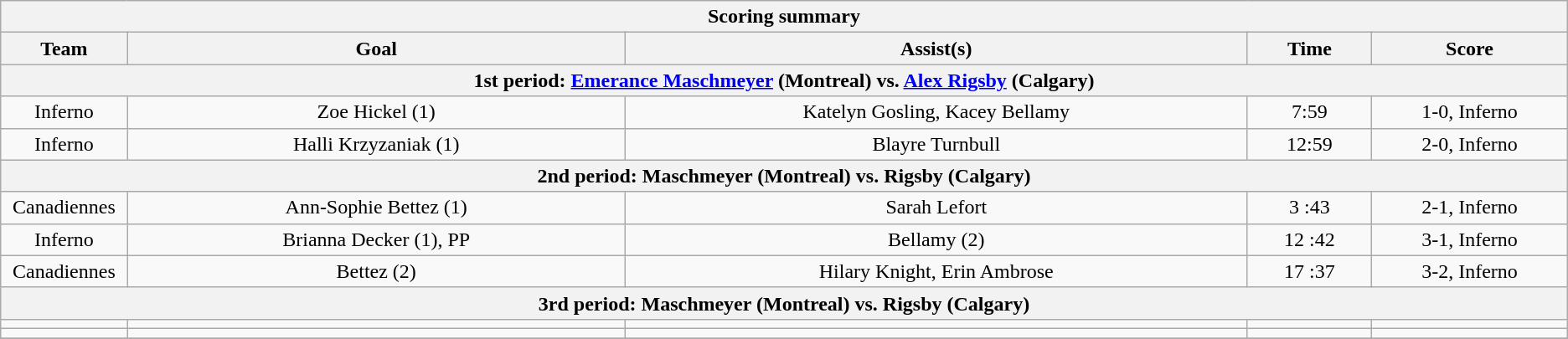<table class="wikitable">
<tr>
<th colspan=5>Scoring summary</th>
</tr>
<tr>
<th style="width:7%;">Team</th>
<th style="width:28%;">Goal</th>
<th style="width:35%;">Assist(s)</th>
<th style="width:7%;">Time</th>
<th style="width:11%;">Score</th>
</tr>
<tr>
<th colspan=5>1st period: <a href='#'>Emerance Maschmeyer</a> (Montreal) vs. <a href='#'>Alex Rigsby</a> (Calgary)</th>
</tr>
<tr>
<td align=center>Inferno</td>
<td align=center>Zoe Hickel (1)</td>
<td align=center>Katelyn Gosling, Kacey Bellamy</td>
<td align=center>7:59</td>
<td align=center>1-0, Inferno</td>
</tr>
<tr>
<td align=center>Inferno</td>
<td align=center>Halli Krzyzaniak (1)</td>
<td align=center>Blayre Turnbull</td>
<td align=center>12:59</td>
<td align=center>2-0, Inferno</td>
</tr>
<tr>
<th colspan=5>2nd period: Maschmeyer (Montreal) vs. Rigsby (Calgary)</th>
</tr>
<tr>
<td align=center>Canadiennes</td>
<td align=center>Ann-Sophie Bettez (1)</td>
<td align=center>Sarah Lefort</td>
<td align=center>3 :43</td>
<td align=center>2-1, Inferno</td>
</tr>
<tr>
<td align=center>Inferno</td>
<td align=center>Brianna Decker (1), PP</td>
<td align=center>Bellamy (2)</td>
<td align=center>12 :42</td>
<td align=center>3-1, Inferno</td>
</tr>
<tr>
<td align=center>Canadiennes</td>
<td align=center>Bettez (2)</td>
<td align=center>Hilary Knight, Erin Ambrose</td>
<td align=center>17 :37</td>
<td align=center>3-2, Inferno</td>
</tr>
<tr>
<th colspan=5>3rd period: Maschmeyer (Montreal) vs. Rigsby (Calgary)</th>
</tr>
<tr>
<td align=center></td>
<td align=center></td>
<td align=center></td>
<td align=center></td>
<td align=center></td>
</tr>
<tr>
<td align=center></td>
<td align=center></td>
<td align=center></td>
<td align=center></td>
<td align=center></td>
</tr>
<tr>
</tr>
</table>
